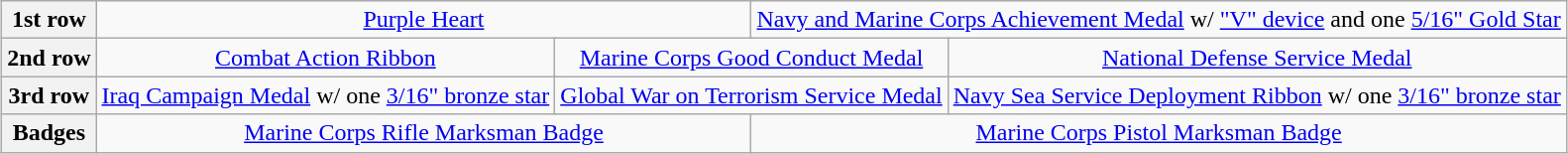<table class="wikitable" style="margin:1em auto; text-align:center;">
<tr>
<th>1st row</th>
<td colspan="6"><a href='#'>Purple Heart</a></td>
<td colspan="6"><a href='#'>Navy and Marine Corps Achievement Medal</a> w/ <a href='#'>"V" device</a> and one <a href='#'>5/16" Gold Star</a></td>
</tr>
<tr>
<th>2nd row</th>
<td colspan="4"><a href='#'>Combat Action Ribbon</a></td>
<td colspan="4"><a href='#'>Marine Corps Good Conduct Medal</a></td>
<td colspan="4"><a href='#'>National Defense Service Medal</a></td>
</tr>
<tr>
<th>3rd row</th>
<td colspan="4"><a href='#'>Iraq Campaign Medal</a> w/ one <a href='#'>3/16" bronze star</a></td>
<td colspan="4"><a href='#'>Global War on Terrorism Service Medal</a></td>
<td colspan="4"><a href='#'>Navy Sea Service Deployment Ribbon</a> w/ one <a href='#'>3/16" bronze star</a></td>
</tr>
<tr>
<th>Badges</th>
<td colspan="6"><a href='#'>Marine Corps Rifle Marksman Badge</a></td>
<td colspan="6"><a href='#'>Marine Corps Pistol Marksman Badge</a></td>
</tr>
</table>
